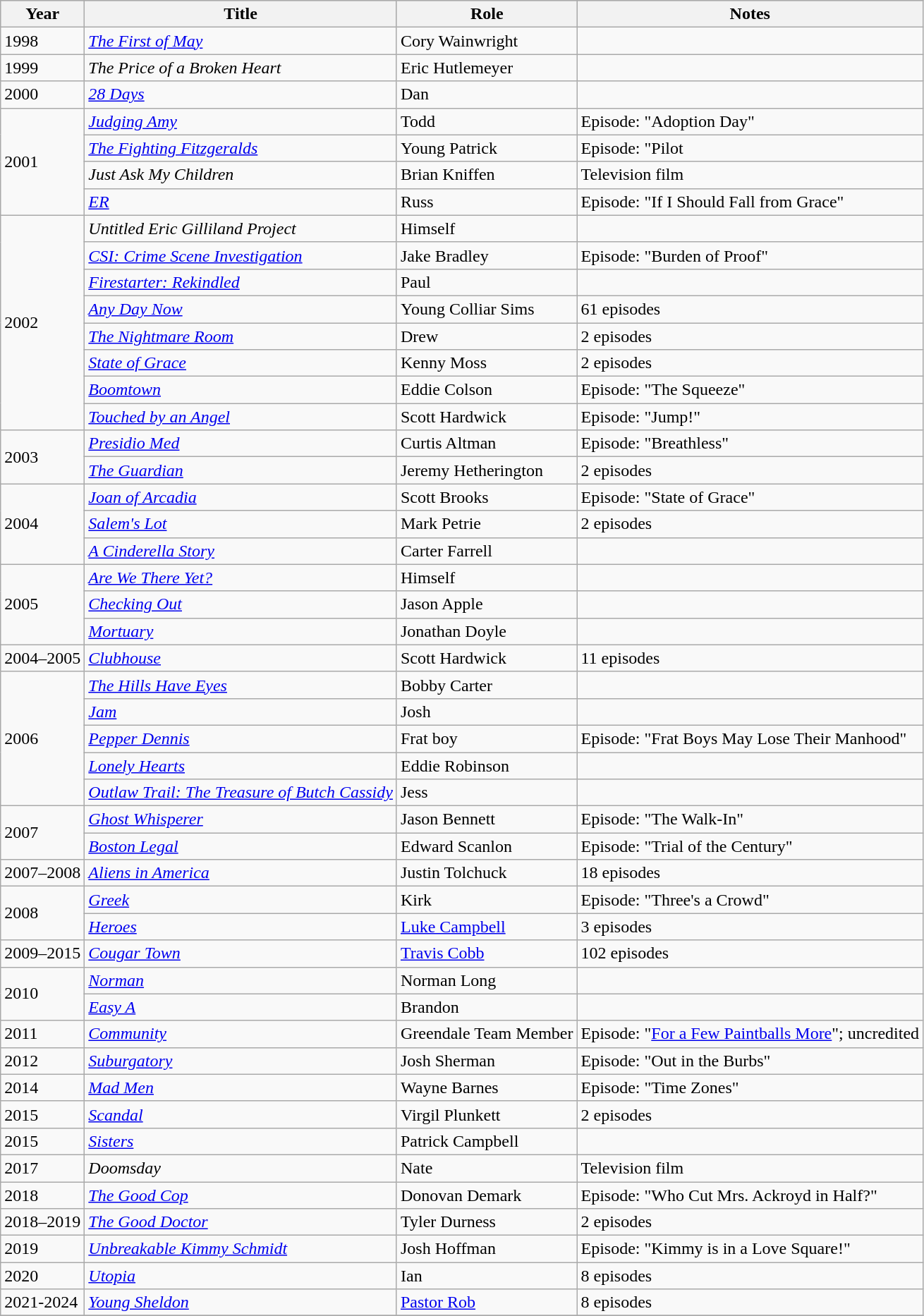<table class="wikitable sortable">
<tr style="background:#ccc; text-align:center;">
<th>Year</th>
<th>Title</th>
<th>Role</th>
<th>Notes</th>
</tr>
<tr>
<td>1998</td>
<td><em><a href='#'>The First of May</a></em></td>
<td>Cory Wainwright</td>
<td></td>
</tr>
<tr>
<td>1999</td>
<td><em>The Price of a Broken Heart</em></td>
<td>Eric Hutlemeyer</td>
<td></td>
</tr>
<tr>
<td>2000</td>
<td><em><a href='#'>28 Days</a></em></td>
<td>Dan</td>
<td></td>
</tr>
<tr>
<td rowspan="4">2001</td>
<td><em><a href='#'>Judging Amy</a></em></td>
<td>Todd</td>
<td>Episode: "Adoption Day"</td>
</tr>
<tr>
<td><em><a href='#'>The Fighting Fitzgeralds</a></em></td>
<td>Young Patrick</td>
<td>Episode: "Pilot</td>
</tr>
<tr>
<td><em>Just Ask My Children</em></td>
<td>Brian Kniffen</td>
<td>Television film</td>
</tr>
<tr>
<td><em><a href='#'>ER</a></em></td>
<td>Russ</td>
<td>Episode: "If I Should Fall from Grace"</td>
</tr>
<tr>
<td rowspan="8">2002</td>
<td><em>Untitled Eric Gilliland Project</em></td>
<td>Himself</td>
<td></td>
</tr>
<tr>
<td><em><a href='#'>CSI: Crime Scene Investigation</a></em></td>
<td>Jake Bradley</td>
<td>Episode: "Burden of Proof"</td>
</tr>
<tr>
<td><em><a href='#'>Firestarter: Rekindled</a></em></td>
<td>Paul</td>
<td></td>
</tr>
<tr>
<td><em><a href='#'>Any Day Now</a></em></td>
<td>Young Colliar Sims</td>
<td>61 episodes</td>
</tr>
<tr>
<td><em><a href='#'>The Nightmare Room</a></em></td>
<td>Drew</td>
<td>2 episodes</td>
</tr>
<tr>
<td><em><a href='#'>State of Grace</a></em></td>
<td>Kenny Moss</td>
<td>2 episodes</td>
</tr>
<tr>
<td><em><a href='#'>Boomtown</a></em></td>
<td>Eddie Colson</td>
<td>Episode: "The Squeeze"</td>
</tr>
<tr>
<td><em><a href='#'>Touched by an Angel</a></em></td>
<td>Scott Hardwick</td>
<td>Episode: "Jump!"</td>
</tr>
<tr>
<td rowspan="2">2003</td>
<td><em><a href='#'>Presidio Med</a></em></td>
<td>Curtis Altman</td>
<td>Episode: "Breathless"</td>
</tr>
<tr>
<td><em><a href='#'>The Guardian</a></em></td>
<td>Jeremy Hetherington</td>
<td>2 episodes</td>
</tr>
<tr>
<td rowspan="3">2004</td>
<td><em><a href='#'>Joan of Arcadia</a></em></td>
<td>Scott Brooks</td>
<td>Episode: "State of Grace"</td>
</tr>
<tr>
<td><em><a href='#'>Salem's Lot</a></em></td>
<td>Mark Petrie</td>
<td>2 episodes</td>
</tr>
<tr>
<td><em><a href='#'>A Cinderella Story</a></em></td>
<td>Carter Farrell</td>
<td></td>
</tr>
<tr>
<td rowspan="3">2005</td>
<td><em><a href='#'>Are We There Yet?</a></em></td>
<td>Himself</td>
<td></td>
</tr>
<tr>
<td><em><a href='#'>Checking Out</a></em></td>
<td>Jason Apple</td>
<td></td>
</tr>
<tr>
<td><em><a href='#'>Mortuary</a></em></td>
<td>Jonathan Doyle</td>
<td></td>
</tr>
<tr>
<td>2004–2005</td>
<td><em><a href='#'>Clubhouse</a></em></td>
<td>Scott Hardwick</td>
<td>11 episodes</td>
</tr>
<tr>
<td rowspan="5">2006</td>
<td><em><a href='#'>The Hills Have Eyes</a></em></td>
<td>Bobby Carter</td>
<td></td>
</tr>
<tr>
<td><em><a href='#'>Jam</a></em></td>
<td>Josh</td>
<td></td>
</tr>
<tr>
<td><em><a href='#'>Pepper Dennis</a></em></td>
<td>Frat boy</td>
<td>Episode: "Frat Boys May Lose Their Manhood"</td>
</tr>
<tr>
<td><em><a href='#'>Lonely Hearts</a></em></td>
<td>Eddie Robinson</td>
<td></td>
</tr>
<tr>
<td><em><a href='#'>Outlaw Trail: The Treasure of Butch Cassidy</a></em></td>
<td>Jess</td>
<td></td>
</tr>
<tr>
<td rowspan="2">2007</td>
<td><em><a href='#'>Ghost Whisperer</a></em></td>
<td>Jason Bennett</td>
<td>Episode: "The Walk-In"</td>
</tr>
<tr>
<td><em><a href='#'>Boston Legal</a></em></td>
<td>Edward Scanlon</td>
<td>Episode: "Trial of the Century"</td>
</tr>
<tr>
<td>2007–2008</td>
<td><em><a href='#'>Aliens in America</a></em></td>
<td>Justin Tolchuck</td>
<td>18 episodes</td>
</tr>
<tr>
<td rowspan="2">2008</td>
<td><em><a href='#'>Greek</a></em></td>
<td>Kirk</td>
<td>Episode: "Three's a Crowd"</td>
</tr>
<tr>
<td><em><a href='#'>Heroes</a></em></td>
<td><a href='#'>Luke Campbell</a></td>
<td>3 episodes</td>
</tr>
<tr>
<td>2009–2015</td>
<td><em><a href='#'>Cougar Town</a></em></td>
<td><a href='#'>Travis Cobb</a></td>
<td>102 episodes</td>
</tr>
<tr>
<td rowspan="2">2010</td>
<td><em><a href='#'>Norman</a></em></td>
<td>Norman Long</td>
<td></td>
</tr>
<tr>
<td><em><a href='#'>Easy A</a></em></td>
<td>Brandon</td>
<td></td>
</tr>
<tr>
<td>2011</td>
<td><em><a href='#'>Community</a></em></td>
<td>Greendale Team Member</td>
<td>Episode: "<a href='#'>For a Few Paintballs More</a>"; uncredited</td>
</tr>
<tr>
<td>2012</td>
<td><em><a href='#'>Suburgatory</a></em></td>
<td>Josh Sherman</td>
<td>Episode: "Out in the Burbs"</td>
</tr>
<tr>
<td>2014</td>
<td><em><a href='#'>Mad Men</a></em></td>
<td>Wayne Barnes</td>
<td>Episode: "Time Zones"</td>
</tr>
<tr>
<td>2015</td>
<td><em><a href='#'>Scandal</a></em></td>
<td>Virgil Plunkett</td>
<td>2 episodes</td>
</tr>
<tr>
<td>2015</td>
<td><em><a href='#'>Sisters</a></em></td>
<td>Patrick Campbell</td>
<td></td>
</tr>
<tr>
<td>2017</td>
<td><em>Doomsday</em></td>
<td>Nate</td>
<td>Television film</td>
</tr>
<tr>
<td>2018</td>
<td><em><a href='#'>The Good Cop</a></em></td>
<td>Donovan Demark</td>
<td>Episode: "Who Cut Mrs. Ackroyd in Half?"</td>
</tr>
<tr>
<td>2018–2019</td>
<td><em><a href='#'>The Good Doctor</a></em></td>
<td>Tyler Durness</td>
<td>2 episodes</td>
</tr>
<tr>
<td>2019</td>
<td><em><a href='#'>Unbreakable Kimmy Schmidt</a></em></td>
<td>Josh Hoffman</td>
<td>Episode: "Kimmy is in a Love Square!"</td>
</tr>
<tr>
<td>2020</td>
<td><em><a href='#'>Utopia</a></em></td>
<td>Ian</td>
<td>8 episodes</td>
</tr>
<tr>
<td>2021-2024</td>
<td><em><a href='#'>Young Sheldon</a></em></td>
<td><a href='#'>Pastor Rob</a></td>
<td>8 episodes</td>
</tr>
<tr>
</tr>
</table>
